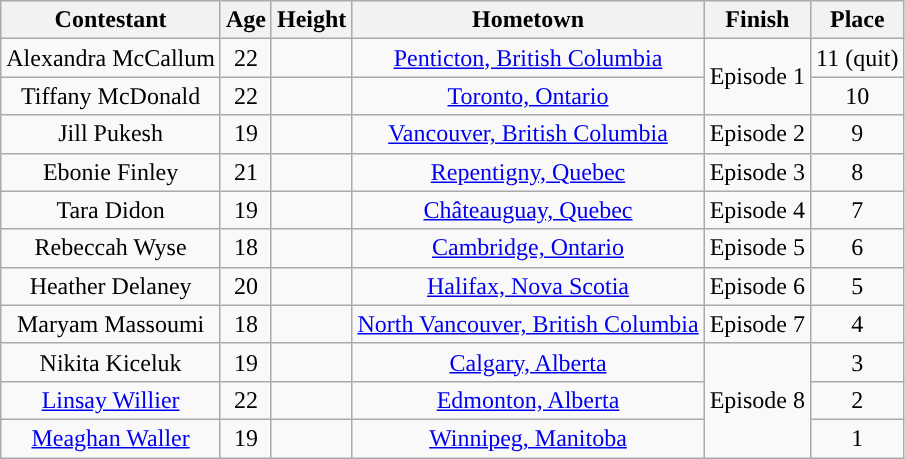<table class="wikitable sortable" style="text-align:center;">
<tr>
<th>Contestant</th>
<th>Age</th>
<th>Height</th>
<th>Hometown</th>
<th>Finish</th>
<th>Place</th>
</tr>
<tr>
<td>Alexandra McCallum</td>
<td>22</td>
<td></td>
<td><a href='#'>Penticton, British Columbia</a></td>
<td rowspan="2">Episode 1</td>
<td>11 (quit)</td>
</tr>
<tr>
<td>Tiffany McDonald</td>
<td>22</td>
<td></td>
<td><a href='#'>Toronto, Ontario</a></td>
<td>10</td>
</tr>
<tr>
<td>Jill Pukesh</td>
<td>19</td>
<td></td>
<td><a href='#'>Vancouver, British Columbia</a></td>
<td>Episode 2</td>
<td>9</td>
</tr>
<tr>
<td>Ebonie Finley</td>
<td>21</td>
<td></td>
<td><a href='#'>Repentigny, Quebec</a></td>
<td>Episode 3</td>
<td>8</td>
</tr>
<tr>
<td>Tara Didon</td>
<td>19</td>
<td></td>
<td><a href='#'>Châteauguay, Quebec</a></td>
<td>Episode 4</td>
<td>7</td>
</tr>
<tr>
<td>Rebeccah Wyse</td>
<td>18</td>
<td></td>
<td><a href='#'>Cambridge, Ontario</a></td>
<td>Episode 5</td>
<td>6</td>
</tr>
<tr>
<td>Heather Delaney</td>
<td>20</td>
<td></td>
<td><a href='#'>Halifax, Nova Scotia</a></td>
<td>Episode 6</td>
<td>5</td>
</tr>
<tr>
<td>Maryam Massoumi</td>
<td>18</td>
<td></td>
<td><a href='#'>North Vancouver, British Columbia</a></td>
<td>Episode 7</td>
<td>4</td>
</tr>
<tr>
<td>Nikita Kiceluk</td>
<td>19</td>
<td></td>
<td><a href='#'>Calgary, Alberta</a></td>
<td rowspan="3">Episode 8</td>
<td>3</td>
</tr>
<tr>
<td><a href='#'>Linsay Willier</a></td>
<td>22</td>
<td></td>
<td><a href='#'>Edmonton, Alberta</a></td>
<td>2</td>
</tr>
<tr>
<td><a href='#'>Meaghan Waller</a></td>
<td>19</td>
<td></td>
<td><a href='#'>Winnipeg, Manitoba</a></td>
<td>1</td>
</tr>
</table>
